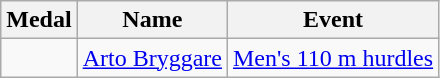<table class="wikitable sortable" style="font-size:100%">
<tr>
<th>Medal</th>
<th>Name</th>
<th>Event</th>
</tr>
<tr>
<td align=center></td>
<td><a href='#'>Arto Bryggare</a></td>
<td><a href='#'>Men's 110 m hurdles</a></td>
</tr>
</table>
